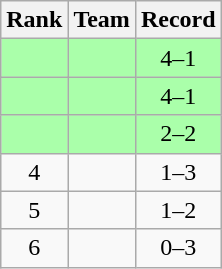<table class="wikitable">
<tr>
<th>Rank</th>
<th>Team</th>
<th>Record</th>
</tr>
<tr bgcolor="#aaffaa">
<td align=center></td>
<td></td>
<td align=center>4–1</td>
</tr>
<tr bgcolor="#aaffaa">
<td align=center></td>
<td></td>
<td align=center>4–1</td>
</tr>
<tr bgcolor="#aaffaa">
<td align=center></td>
<td></td>
<td align=center>2–2</td>
</tr>
<tr>
<td align=center>4</td>
<td></td>
<td align=center>1–3</td>
</tr>
<tr>
<td align=center>5</td>
<td></td>
<td align=center>1–2</td>
</tr>
<tr>
<td align=center>6</td>
<td></td>
<td align=center>0–3</td>
</tr>
</table>
